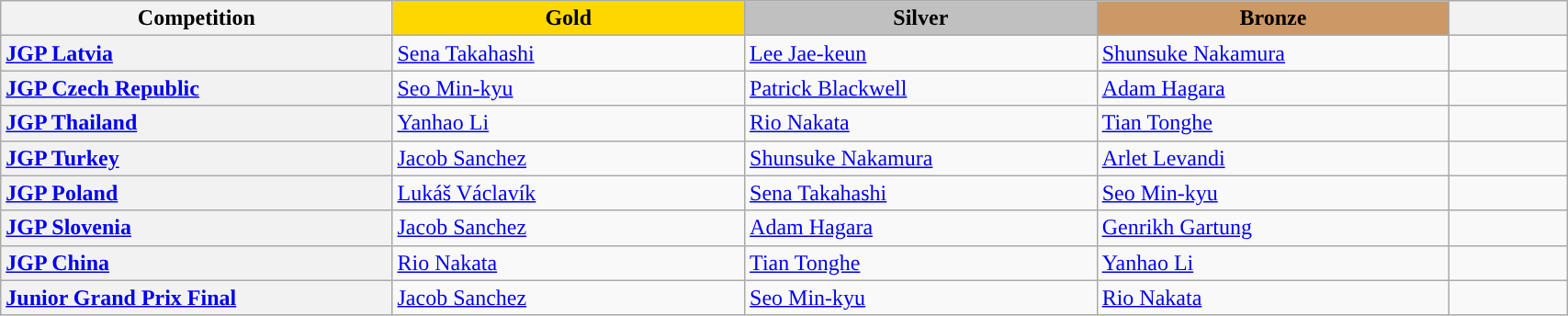<table class="wikitable unsortable" style="text-align:left; width:90%">
<tr>
<th scope="col" style="text-align:center; width:25%;">Competition</th>
<td scope="col" style="text-align:center; width:22.5%; background:gold"><strong>Gold</strong></td>
<td scope="col" style="text-align:center; width:22.5%; background:silver"><strong>Silver</strong></td>
<td scope="col" style="text-align:center; width:22.5%; background:#c96"><strong>Bronze</strong></td>
<th scope="col" style="text-align:center; width:7.5%;"></th>
</tr>
<tr>
<th scope="row" style="text-align:left"> <a href='#'>JGP Latvia</a></th>
<td> <a href='#'>Sena Takahashi</a></td>
<td> <a href='#'>Lee Jae-keun</a></td>
<td> <a href='#'>Shunsuke Nakamura</a></td>
<td></td>
</tr>
<tr>
<th scope="row" style="text-align:left"> <a href='#'>JGP Czech Republic</a></th>
<td> <a href='#'>Seo Min-kyu</a></td>
<td> <a href='#'>Patrick Blackwell</a></td>
<td> <a href='#'>Adam Hagara</a></td>
<td></td>
</tr>
<tr>
<th scope="row" style="text-align:left"> <a href='#'>JGP Thailand</a></th>
<td> <a href='#'>Yanhao Li</a></td>
<td> <a href='#'>Rio Nakata</a></td>
<td> <a href='#'>Tian Tonghe</a></td>
<td></td>
</tr>
<tr>
<th scope="row" style="text-align:left"> <a href='#'>JGP Turkey</a></th>
<td> <a href='#'>Jacob Sanchez</a></td>
<td> <a href='#'>Shunsuke Nakamura</a></td>
<td> <a href='#'>Arlet Levandi</a></td>
<td></td>
</tr>
<tr>
<th scope="row" style="text-align:left"> <a href='#'>JGP Poland</a></th>
<td> <a href='#'>Lukáš Václavík</a></td>
<td> <a href='#'>Sena Takahashi</a></td>
<td> <a href='#'>Seo Min-kyu</a></td>
<td></td>
</tr>
<tr>
<th scope="row" style="text-align:left"> <a href='#'>JGP Slovenia</a></th>
<td> <a href='#'>Jacob Sanchez</a></td>
<td> <a href='#'>Adam Hagara</a></td>
<td> <a href='#'>Genrikh Gartung</a></td>
<td></td>
</tr>
<tr>
<th scope="row" style="text-align:left"> <a href='#'>JGP China</a></th>
<td> <a href='#'>Rio Nakata</a></td>
<td> <a href='#'>Tian Tonghe</a></td>
<td> <a href='#'>Yanhao Li</a></td>
<td></td>
</tr>
<tr>
<th scope="row" style="text-align:left"> <a href='#'>Junior Grand Prix Final</a></th>
<td> <a href='#'>Jacob Sanchez</a></td>
<td> <a href='#'>Seo Min-kyu</a></td>
<td> <a href='#'>Rio Nakata</a></td>
<td></td>
</tr>
</table>
